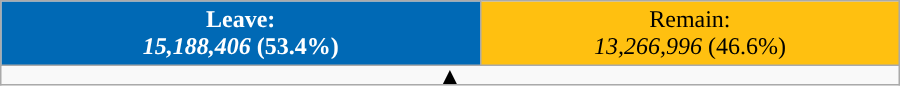<table class="wikitable sortable" style="width:600px; text-align:center;">
<tr>
<td style="width:53.4%; background:#0069b5; color:white;"><strong>Leave:</strong><br><strong><em>15,188,406</em></strong> <strong>(53.4%)</strong></td>
<td style="width:46.6%; background:#ffc010">Remain: <br> <em>13,266,996</em> (46.6%)</td>
</tr>
<tr>
<td colspan=4 style="text-align: center; line-height: 32.1%;"><strong>▲</strong></td>
</tr>
</table>
